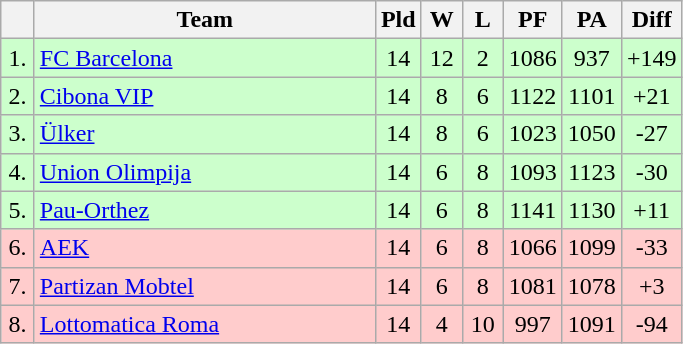<table class=wikitable style="text-align:center">
<tr>
<th width=15></th>
<th width=220>Team</th>
<th width=20>Pld</th>
<th width=20>W</th>
<th width=20>L</th>
<th width=20>PF</th>
<th width=20>PA</th>
<th width=30>Diff</th>
</tr>
<tr bgcolor=#ccffcc>
<td>1.</td>
<td align=left> <a href='#'>FC Barcelona</a></td>
<td>14</td>
<td>12</td>
<td>2</td>
<td>1086</td>
<td>937</td>
<td>+149</td>
</tr>
<tr bgcolor=#ccffcc>
<td>2.</td>
<td align=left> <a href='#'>Cibona VIP</a></td>
<td>14</td>
<td>8</td>
<td>6</td>
<td>1122</td>
<td>1101</td>
<td>+21</td>
</tr>
<tr bgcolor=#ccffcc>
<td>3.</td>
<td align=left> <a href='#'>Ülker</a></td>
<td>14</td>
<td>8</td>
<td>6</td>
<td>1023</td>
<td>1050</td>
<td>-27</td>
</tr>
<tr bgcolor=#ccffcc>
<td>4.</td>
<td align=left> <a href='#'>Union Olimpija</a></td>
<td>14</td>
<td>6</td>
<td>8</td>
<td>1093</td>
<td>1123</td>
<td>-30</td>
</tr>
<tr bgcolor=#ccffcc>
<td>5.</td>
<td align=left> <a href='#'>Pau-Orthez</a></td>
<td>14</td>
<td>6</td>
<td>8</td>
<td>1141</td>
<td>1130</td>
<td>+11</td>
</tr>
<tr bgcolor=#ffcccc>
<td>6.</td>
<td align=left> <a href='#'>AEK</a></td>
<td>14</td>
<td>6</td>
<td>8</td>
<td>1066</td>
<td>1099</td>
<td>-33</td>
</tr>
<tr bgcolor=#ffcccc>
<td>7.</td>
<td align=left> <a href='#'>Partizan Mobtel</a></td>
<td>14</td>
<td>6</td>
<td>8</td>
<td>1081</td>
<td>1078</td>
<td>+3</td>
</tr>
<tr bgcolor=#ffcccc>
<td>8.</td>
<td align=left> <a href='#'>Lottomatica Roma</a></td>
<td>14</td>
<td>4</td>
<td>10</td>
<td>997</td>
<td>1091</td>
<td>-94</td>
</tr>
</table>
